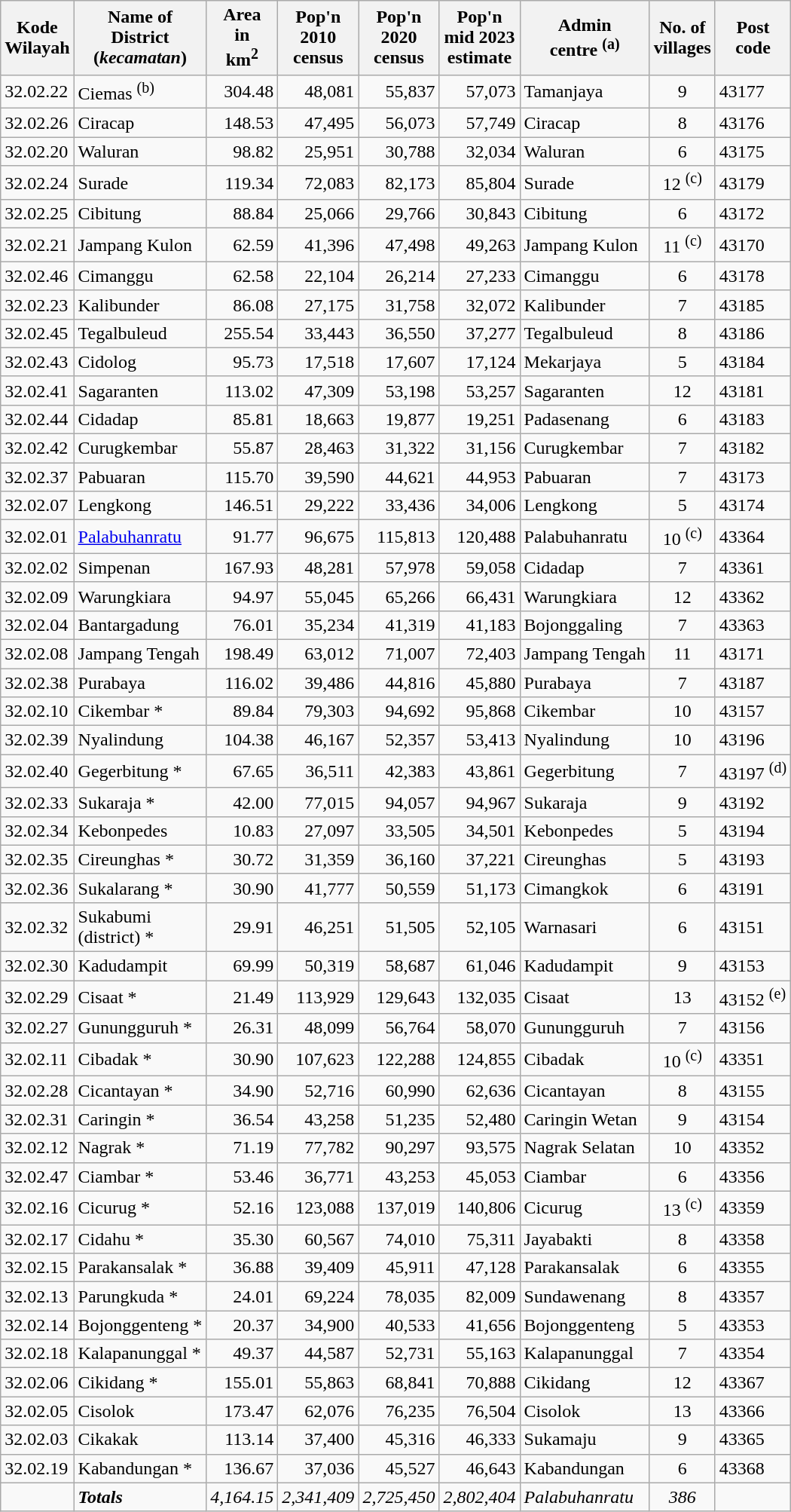<table class="wikitable">
<tr>
<th>Kode <br>Wilayah</th>
<th>Name of<br>District<br>(<em>kecamatan</em>)</th>
<th>Area <br>in<br>km<sup>2</sup></th>
<th>Pop'n <br>2010<br>census</th>
<th>Pop'n <br>2020<br>census</th>
<th>Pop'n <br>mid 2023<br>estimate</th>
<th>Admin<br>centre <sup>(a)</sup></th>
<th>No. of<br>villages</th>
<th>Post<br>code</th>
</tr>
<tr>
<td>32.02.22</td>
<td>Ciemas <sup>(b)</sup> </td>
<td align="right">304.48</td>
<td align="right">48,081</td>
<td align="right">55,837</td>
<td align="right">57,073</td>
<td>Tamanjaya</td>
<td align="center">9</td>
<td>43177</td>
</tr>
<tr>
<td>32.02.26</td>
<td>Ciracap </td>
<td align="right">148.53</td>
<td align="right">47,495</td>
<td align="right">56,073</td>
<td align="right">57,749</td>
<td>Ciracap</td>
<td align="center">8</td>
<td>43176</td>
</tr>
<tr>
<td>32.02.20</td>
<td>Waluran </td>
<td align="right">98.82</td>
<td align="right">25,951</td>
<td align="right">30,788</td>
<td align="right">32,034</td>
<td>Waluran</td>
<td align="center">6</td>
<td>43175</td>
</tr>
<tr>
<td>32.02.24</td>
<td>Surade </td>
<td align="right">119.34</td>
<td align="right">72,083</td>
<td align="right">82,173</td>
<td align="right">85,804</td>
<td>Surade</td>
<td align="center">12 <sup>(c)</sup></td>
<td>43179</td>
</tr>
<tr>
<td>32.02.25</td>
<td>Cibitung </td>
<td align="right">88.84</td>
<td align="right">25,066</td>
<td align="right">29,766</td>
<td align="right">30,843</td>
<td>Cibitung</td>
<td align="center">6</td>
<td>43172</td>
</tr>
<tr>
<td>32.02.21</td>
<td>Jampang Kulon </td>
<td align="right">62.59</td>
<td align="right">41,396</td>
<td align="right">47,498</td>
<td align="right">49,263</td>
<td>Jampang Kulon</td>
<td align="center">11 <sup>(c)</sup></td>
<td>43170</td>
</tr>
<tr>
<td>32.02.46</td>
<td>Cimanggu </td>
<td align="right">62.58</td>
<td align="right">22,104</td>
<td align="right">26,214</td>
<td align="right">27,233</td>
<td>Cimanggu</td>
<td align="center">6</td>
<td>43178</td>
</tr>
<tr>
<td>32.02.23</td>
<td>Kalibunder </td>
<td align="right">86.08</td>
<td align="right">27,175</td>
<td align="right">31,758</td>
<td align="right">32,072</td>
<td>Kalibunder</td>
<td align="center">7</td>
<td>43185</td>
</tr>
<tr>
<td>32.02.45</td>
<td>Tegalbuleud </td>
<td align="right">255.54</td>
<td align="right">33,443</td>
<td align="right">36,550</td>
<td align="right">37,277</td>
<td>Tegalbuleud</td>
<td align="center">8</td>
<td>43186</td>
</tr>
<tr>
<td>32.02.43</td>
<td>Cidolog </td>
<td align="right">95.73</td>
<td align="right">17,518</td>
<td align="right">17,607</td>
<td align="right">17,124</td>
<td>Mekarjaya</td>
<td align="center">5</td>
<td>43184</td>
</tr>
<tr>
<td>32.02.41</td>
<td>Sagaranten </td>
<td align="right">113.02</td>
<td align="right">47,309</td>
<td align="right">53,198</td>
<td align="right">53,257</td>
<td>Sagaranten</td>
<td align="center">12</td>
<td>43181</td>
</tr>
<tr>
<td>32.02.44</td>
<td>Cidadap </td>
<td align="right">85.81</td>
<td align="right">18,663</td>
<td align="right">19,877</td>
<td align="right">19,251</td>
<td>Padasenang</td>
<td align="center">6</td>
<td>43183</td>
</tr>
<tr>
<td>32.02.42</td>
<td>Curugkembar </td>
<td align="right">55.87</td>
<td align="right">28,463</td>
<td align="right">31,322</td>
<td align="right">31,156</td>
<td>Curugkembar</td>
<td align="center">7</td>
<td>43182</td>
</tr>
<tr>
<td>32.02.37</td>
<td>Pabuaran </td>
<td align="right">115.70</td>
<td align="right">39,590</td>
<td align="right">44,621</td>
<td align="right">44,953</td>
<td>Pabuaran</td>
<td align="center">7</td>
<td>43173</td>
</tr>
<tr>
<td>32.02.07</td>
<td>Lengkong </td>
<td align="right">146.51</td>
<td align="right">29,222</td>
<td align="right">33,436</td>
<td align="right">34,006</td>
<td>Lengkong</td>
<td align="center">5</td>
<td>43174</td>
</tr>
<tr>
<td>32.02.01</td>
<td><a href='#'>Palabuhanratu</a></td>
<td align="right">91.77</td>
<td align="right">96,675</td>
<td align="right">115,813</td>
<td align="right">120,488</td>
<td>Palabuhanratu</td>
<td align="center">10 <sup>(c)</sup></td>
<td>43364</td>
</tr>
<tr>
<td>32.02.02</td>
<td>Simpenan </td>
<td align="right">167.93</td>
<td align="right">48,281</td>
<td align="right">57,978</td>
<td align="right">59,058</td>
<td>Cidadap</td>
<td align="center">7</td>
<td>43361</td>
</tr>
<tr>
<td>32.02.09</td>
<td>Warungkiara </td>
<td align="right">94.97</td>
<td align="right">55,045</td>
<td align="right">65,266</td>
<td align="right">66,431</td>
<td>Warungkiara</td>
<td align="center">12</td>
<td>43362</td>
</tr>
<tr>
<td>32.02.04</td>
<td>Bantargadung </td>
<td align="right">76.01</td>
<td align="right">35,234</td>
<td align="right">41,319</td>
<td align="right">41,183</td>
<td>Bojonggaling</td>
<td align="center">7</td>
<td>43363</td>
</tr>
<tr>
<td>32.02.08</td>
<td>Jampang Tengah </td>
<td align="right">198.49</td>
<td align="right">63,012</td>
<td align="right">71,007</td>
<td align="right">72,403</td>
<td>Jampang Tengah</td>
<td align="center">11</td>
<td>43171</td>
</tr>
<tr>
<td>32.02.38</td>
<td>Purabaya </td>
<td align="right">116.02</td>
<td align="right">39,486</td>
<td align="right">44,816</td>
<td align="right">45,880</td>
<td>Purabaya</td>
<td align="center">7</td>
<td>43187</td>
</tr>
<tr>
<td>32.02.10</td>
<td>Cikembar * </td>
<td align="right">89.84</td>
<td align="right">79,303</td>
<td align="right">94,692</td>
<td align="right">95,868</td>
<td>Cikembar</td>
<td align="center">10</td>
<td>43157</td>
</tr>
<tr>
<td>32.02.39</td>
<td>Nyalindung </td>
<td align="right">104.38</td>
<td align="right">46,167</td>
<td align="right">52,357</td>
<td align="right">53,413</td>
<td>Nyalindung</td>
<td align="center">10</td>
<td>43196</td>
</tr>
<tr>
<td>32.02.40</td>
<td>Gegerbitung * </td>
<td align="right">67.65</td>
<td align="right">36,511</td>
<td align="right">42,383</td>
<td align="right">43,861</td>
<td>Gegerbitung</td>
<td align="center">7</td>
<td>43197 <sup>(d)</sup></td>
</tr>
<tr>
<td>32.02.33</td>
<td>Sukaraja * </td>
<td align="right">42.00</td>
<td align="right">77,015</td>
<td align="right">94,057</td>
<td align="right">94,967</td>
<td>Sukaraja</td>
<td align="center">9</td>
<td>43192</td>
</tr>
<tr>
<td>32.02.34</td>
<td>Kebonpedes </td>
<td align="right">10.83</td>
<td align="right">27,097</td>
<td align="right">33,505</td>
<td align="right">34,501</td>
<td>Kebonpedes</td>
<td align="center">5</td>
<td>43194</td>
</tr>
<tr>
<td>32.02.35</td>
<td>Cireunghas * </td>
<td align="right">30.72</td>
<td align="right">31,359</td>
<td align="right">36,160</td>
<td align="right">37,221</td>
<td>Cireunghas</td>
<td align="center">5</td>
<td>43193</td>
</tr>
<tr>
<td>32.02.36</td>
<td>Sukalarang * </td>
<td align="right">30.90</td>
<td align="right">41,777</td>
<td align="right">50,559</td>
<td align="right">51,173</td>
<td>Cimangkok</td>
<td align="center">6</td>
<td>43191</td>
</tr>
<tr>
<td>32.02.32</td>
<td>Sukabumi <br>(district) * </td>
<td align="right">29.91</td>
<td align="right">46,251</td>
<td align="right">51,505</td>
<td align="right">52,105</td>
<td>Warnasari</td>
<td align="center">6</td>
<td>43151</td>
</tr>
<tr>
<td>32.02.30</td>
<td>Kadudampit </td>
<td align="right">69.99</td>
<td align="right">50,319</td>
<td align="right">58,687</td>
<td align="right">61,046</td>
<td>Kadudampit</td>
<td align="center">9</td>
<td>43153</td>
</tr>
<tr>
<td>32.02.29</td>
<td>Cisaat * </td>
<td align="right">21.49</td>
<td align="right">113,929</td>
<td align="right">129,643</td>
<td align="right">132,035</td>
<td>Cisaat</td>
<td align="center">13</td>
<td>43152 <sup>(e)</sup></td>
</tr>
<tr>
<td>32.02.27</td>
<td>Gunungguruh * </td>
<td align="right">26.31</td>
<td align="right">48,099</td>
<td align="right">56,764</td>
<td align="right">58,070</td>
<td>Gunungguruh</td>
<td align="center">7</td>
<td>43156</td>
</tr>
<tr>
<td>32.02.11</td>
<td>Cibadak * </td>
<td align="right">30.90</td>
<td align="right">107,623</td>
<td align="right">122,288</td>
<td align="right">124,855</td>
<td>Cibadak</td>
<td align="center">10 <sup>(c)</sup></td>
<td>43351</td>
</tr>
<tr>
<td>32.02.28</td>
<td>Cicantayan * </td>
<td align="right">34.90</td>
<td align="right">52,716</td>
<td align="right">60,990</td>
<td align="right">62,636</td>
<td>Cicantayan</td>
<td align="center">8</td>
<td>43155</td>
</tr>
<tr>
<td>32.02.31</td>
<td>Caringin * </td>
<td align="right">36.54</td>
<td align="right">43,258</td>
<td align="right">51,235</td>
<td align="right">52,480</td>
<td>Caringin Wetan</td>
<td align="center">9</td>
<td>43154</td>
</tr>
<tr>
<td>32.02.12</td>
<td>Nagrak * </td>
<td align="right">71.19</td>
<td align="right">77,782</td>
<td align="right">90,297</td>
<td align="right">93,575</td>
<td>Nagrak Selatan</td>
<td align="center">10</td>
<td>43352</td>
</tr>
<tr>
<td>32.02.47</td>
<td>Ciambar * </td>
<td align="right">53.46</td>
<td align="right">36,771</td>
<td align="right">43,253</td>
<td align="right">45,053</td>
<td>Ciambar</td>
<td align="center">6</td>
<td>43356</td>
</tr>
<tr>
<td>32.02.16</td>
<td>Cicurug * </td>
<td align="right">52.16</td>
<td align="right">123,088</td>
<td align="right">137,019</td>
<td align="right">140,806</td>
<td>Cicurug</td>
<td align="center">13 <sup>(c)</sup></td>
<td>43359</td>
</tr>
<tr>
<td>32.02.17</td>
<td>Cidahu * </td>
<td align="right">35.30</td>
<td align="right">60,567</td>
<td align="right">74,010</td>
<td align="right">75,311</td>
<td>Jayabakti</td>
<td align="center">8</td>
<td>43358</td>
</tr>
<tr>
<td>32.02.15</td>
<td>Parakansalak * </td>
<td align="right">36.88</td>
<td align="right">39,409</td>
<td align="right">45,911</td>
<td align="right">47,128</td>
<td>Parakansalak</td>
<td align="center">6</td>
<td>43355</td>
</tr>
<tr>
<td>32.02.13</td>
<td>Parungkuda * </td>
<td align="right">24.01</td>
<td align="right">69,224</td>
<td align="right">78,035</td>
<td align="right">82,009</td>
<td>Sundawenang</td>
<td align="center">8</td>
<td>43357</td>
</tr>
<tr>
<td>32.02.14</td>
<td>Bojonggenteng * </td>
<td align="right">20.37</td>
<td align="right">34,900</td>
<td align="right">40,533</td>
<td align="right">41,656</td>
<td>Bojonggenteng</td>
<td align="center">5</td>
<td>43353</td>
</tr>
<tr>
<td>32.02.18</td>
<td>Kalapanunggal * </td>
<td align="right">49.37</td>
<td align="right">44,587</td>
<td align="right">52,731</td>
<td align="right">55,163</td>
<td>Kalapanunggal</td>
<td align="center">7</td>
<td>43354</td>
</tr>
<tr>
<td>32.02.06</td>
<td>Cikidang * </td>
<td align="right">155.01</td>
<td align="right">55,863</td>
<td align="right">68,841</td>
<td align="right">70,888</td>
<td>Cikidang</td>
<td align="center">12</td>
<td>43367</td>
</tr>
<tr>
<td>32.02.05</td>
<td>Cisolok </td>
<td align="right">173.47</td>
<td align="right">62,076</td>
<td align="right">76,235</td>
<td align="right">76,504</td>
<td>Cisolok</td>
<td align="center">13</td>
<td>43366</td>
</tr>
<tr>
<td>32.02.03</td>
<td>Cikakak </td>
<td align="right">113.14</td>
<td align="right">37,400</td>
<td align="right">45,316</td>
<td align="right">46,333</td>
<td>Sukamaju</td>
<td align="center">9</td>
<td>43365</td>
</tr>
<tr>
<td>32.02.19</td>
<td>Kabandungan * </td>
<td align="right">136.67</td>
<td align="right">37,036</td>
<td align="right">45,527</td>
<td align="right">46,643</td>
<td>Kabandungan</td>
<td align="center">6</td>
<td>43368</td>
</tr>
<tr>
<td></td>
<td><strong><em>Totals</em></strong></td>
<td align="right"><em>4,164.15</em></td>
<td align="right"><em>2,341,409</em></td>
<td align="right"><em>2,725,450</em></td>
<td align="right"><em>2,802,404</em></td>
<td><em>Palabuhanratu</em></td>
<td align="center"><em>386</em></td>
<td></td>
</tr>
</table>
